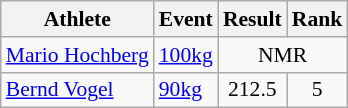<table class=wikitable style="font-size:90%">
<tr>
<th>Athlete</th>
<th>Event</th>
<th>Result</th>
<th>Rank</th>
</tr>
<tr>
<td><a href='#'>Mario Hochberg</a></td>
<td><a href='#'>100kg</a></td>
<td style="text-align:center;" colspan="2">NMR</td>
</tr>
<tr>
<td><a href='#'>Bernd Vogel</a></td>
<td><a href='#'>90kg</a></td>
<td style="text-align:center;">212.5</td>
<td style="text-align:center;">5</td>
</tr>
</table>
